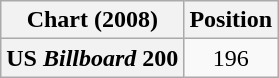<table class="wikitable plainrowheaders" style="text-align:center">
<tr>
<th scope="col">Chart (2008)</th>
<th scope="col">Position</th>
</tr>
<tr>
<th scope="row">US <em>Billboard</em> 200</th>
<td>196</td>
</tr>
</table>
